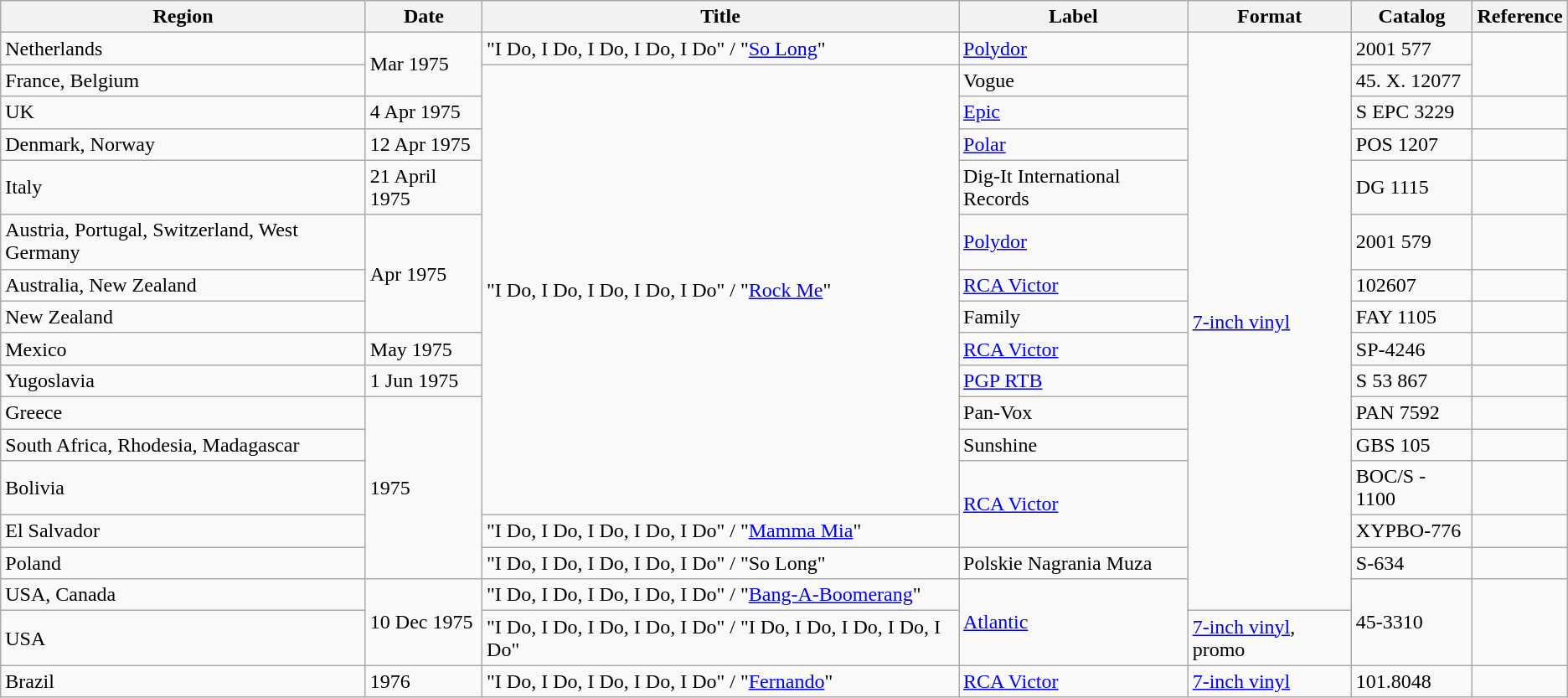<table class="wikitable">
<tr>
<th>Region</th>
<th>Date</th>
<th>Title</th>
<th>Label</th>
<th>Format</th>
<th>Catalog</th>
<th>Reference</th>
</tr>
<tr>
<td>Netherlands</td>
<td rowspan="2">Mar 1975</td>
<td>"I Do, I Do, I Do, I Do, I Do" / "<a href='#'>So Long</a>"</td>
<td><a href='#'>Polydor</a></td>
<td rowspan="16"><a href='#'>7-inch vinyl</a></td>
<td>2001 577</td>
<td rowspan="2"></td>
</tr>
<tr>
<td>France, Belgium</td>
<td rowspan="12">"I Do, I Do, I Do, I Do, I Do" / "<a href='#'>Rock Me</a>"</td>
<td>Vogue</td>
<td>45. X. 12077</td>
</tr>
<tr>
<td>UK</td>
<td>4 Apr 1975</td>
<td><a href='#'>Epic</a></td>
<td>S EPC 3229</td>
<td></td>
</tr>
<tr>
<td>Denmark, Norway</td>
<td>12 Apr 1975</td>
<td><a href='#'>Polar</a></td>
<td>POS 1207</td>
<td></td>
</tr>
<tr>
<td>Italy</td>
<td>21 April 1975</td>
<td>Dig-It International Records</td>
<td>DG 1115</td>
<td></td>
</tr>
<tr>
<td>Austria, Portugal, Switzerland, West Germany</td>
<td rowspan="3">Apr 1975</td>
<td><a href='#'>Polydor</a></td>
<td>2001 579</td>
<td></td>
</tr>
<tr>
<td>Australia, New Zealand</td>
<td><a href='#'>RCA Victor</a></td>
<td>102607</td>
<td></td>
</tr>
<tr>
<td>New Zealand</td>
<td>Family</td>
<td>FAY 1105</td>
<td></td>
</tr>
<tr>
<td>Mexico</td>
<td>May 1975</td>
<td><a href='#'>RCA Victor</a></td>
<td>SP-4246</td>
<td></td>
</tr>
<tr>
<td>Yugoslavia</td>
<td>1 Jun 1975</td>
<td><a href='#'>PGP RTB</a></td>
<td>S 53 867</td>
<td></td>
</tr>
<tr>
<td>Greece</td>
<td rowspan="5">1975</td>
<td>Pan-Vox</td>
<td>PAN 7592</td>
<td></td>
</tr>
<tr>
<td>South Africa, Rhodesia, Madagascar</td>
<td>Sunshine</td>
<td>GBS 105</td>
<td></td>
</tr>
<tr>
<td>Bolivia</td>
<td rowspan="2"><a href='#'>RCA Victor</a></td>
<td>BOC/S - 1100</td>
<td></td>
</tr>
<tr>
<td>El Salvador</td>
<td>"I Do, I Do, I Do, I Do, I Do" / "<a href='#'>Mamma Mia</a>"</td>
<td>XYPBO-776</td>
<td></td>
</tr>
<tr>
<td>Poland</td>
<td>"I Do, I Do, I Do, I Do, I Do" / "So Long"</td>
<td>Polskie Nagrania Muza</td>
<td>S-634</td>
<td></td>
</tr>
<tr>
<td>USA, Canada</td>
<td rowspan="2">10 Dec 1975</td>
<td>"I Do, I Do, I Do, I Do, I Do" / "<a href='#'>Bang-A-Boomerang</a>"</td>
<td rowspan="2"><a href='#'>Atlantic</a></td>
<td rowspan="2">45-3310</td>
<td rowspan="2"></td>
</tr>
<tr>
<td>USA</td>
<td>"I Do, I Do, I Do, I Do, I Do" / "I Do, I Do, I Do, I Do, I Do"</td>
<td><a href='#'>7-inch vinyl</a>, promo</td>
</tr>
<tr>
<td>Brazil</td>
<td>1976</td>
<td>"I Do, I Do, I Do, I Do, I Do" / "<a href='#'>Fernando</a>"</td>
<td><a href='#'>RCA Victor</a></td>
<td><a href='#'>7-inch vinyl</a></td>
<td>101.8048</td>
<td></td>
</tr>
</table>
